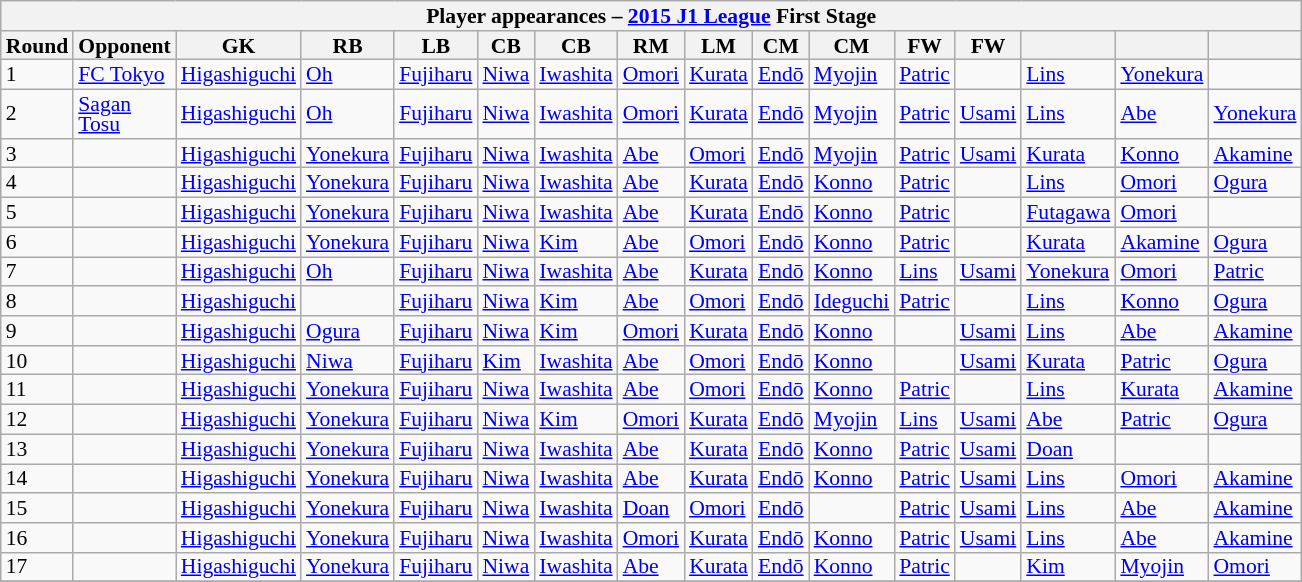<table class="wikitable"  style="text-align:left; line-height:90%; font-size:90%; width:60%;">
<tr>
<th colspan=16>Player appearances – <a href='#'>2015 J1 League</a> First Stage</th>
</tr>
<tr>
<th style="width:5%;">Round</th>
<th style="width:20%;">Opponent</th>
<th style="width:5%;">GK</th>
<th style="width:5%;">RB</th>
<th style="width:5%;">LB</th>
<th style="width:5%;">CB</th>
<th style="width:5%;">CB</th>
<th style="width:5%;">RM</th>
<th style="width:5%;">LM</th>
<th style="width:5%;">CM</th>
<th style="width:5%;">CM</th>
<th style="width:5%;">FW</th>
<th style="width:5%;">FW</th>
<th style="width:5%;"></th>
<th style="width:5%;"></th>
<th style="width:5%;"></th>
</tr>
<tr>
<td align=centre>1</td>
<td align=left><a href='#'>FC Tokyo</a></td>
<td><a href='#'>Higashiguchi</a></td>
<td><a href='#'>Oh</a></td>
<td><a href='#'>Fujiharu</a></td>
<td><a href='#'>Niwa</a></td>
<td><a href='#'>Iwashita</a></td>
<td><a href='#'>Omori</a></td>
<td><a href='#'>Kurata</a></td>
<td><a href='#'>Endō</a></td>
<td><a href='#'>Myojin</a></td>
<td><a href='#'>Patric</a></td>
<td></td>
<td><a href='#'>Lins</a></td>
<td><a href='#'>Yonekura</a></td>
<td></td>
</tr>
<tr>
<td align=centre>2</td>
<td align=left><a href='#'>Sagan Tosu</a></td>
<td><a href='#'>Higashiguchi</a></td>
<td><a href='#'>Oh</a></td>
<td><a href='#'>Fujiharu</a></td>
<td><a href='#'>Niwa</a></td>
<td><a href='#'>Iwashita</a></td>
<td><a href='#'>Omori</a></td>
<td><a href='#'>Kurata</a></td>
<td><a href='#'>Endō</a></td>
<td><a href='#'>Myojin</a></td>
<td><a href='#'>Patric</a></td>
<td><a href='#'>Usami</a></td>
<td><a href='#'>Lins</a></td>
<td><a href='#'>Abe</a></td>
<td><a href='#'>Yonekura</a></td>
</tr>
<tr>
<td align=centre>3</td>
<td align=left></td>
<td><a href='#'>Higashiguchi</a></td>
<td><a href='#'>Yonekura</a></td>
<td><a href='#'>Fujiharu</a></td>
<td><a href='#'>Niwa</a></td>
<td><a href='#'>Iwashita</a></td>
<td><a href='#'>Abe</a></td>
<td><a href='#'>Omori</a></td>
<td><a href='#'>Endō</a></td>
<td><a href='#'>Myojin</a></td>
<td><a href='#'>Patric</a></td>
<td><a href='#'>Usami</a></td>
<td><a href='#'>Kurata</a></td>
<td><a href='#'>Konno</a></td>
<td><a href='#'>Akamine</a></td>
</tr>
<tr>
<td align=centre>4</td>
<td align=left></td>
<td><a href='#'>Higashiguchi</a></td>
<td><a href='#'>Yonekura</a></td>
<td><a href='#'>Fujiharu</a></td>
<td><a href='#'>Niwa</a></td>
<td><a href='#'>Iwashita</a></td>
<td><a href='#'>Abe</a></td>
<td><a href='#'>Kurata</a></td>
<td><a href='#'>Endō</a></td>
<td><a href='#'>Konno</a></td>
<td><a href='#'>Patric</a></td>
<td></td>
<td><a href='#'>Lins</a></td>
<td><a href='#'>Omori</a></td>
<td><a href='#'>Ogura</a></td>
</tr>
<tr>
<td align=centre>5</td>
<td align=left></td>
<td><a href='#'>Higashiguchi</a></td>
<td><a href='#'>Yonekura</a></td>
<td><a href='#'>Fujiharu</a></td>
<td><a href='#'>Niwa</a></td>
<td><a href='#'>Iwashita</a></td>
<td><a href='#'>Abe</a></td>
<td><a href='#'>Kurata</a></td>
<td><a href='#'>Endō</a></td>
<td><a href='#'>Konno</a></td>
<td><a href='#'>Patric</a></td>
<td></td>
<td><a href='#'>Futagawa</a></td>
<td><a href='#'>Omori</a></td>
<td></td>
</tr>
<tr>
<td align=centre>6</td>
<td align=left></td>
<td><a href='#'>Higashiguchi</a></td>
<td><a href='#'>Yonekura</a></td>
<td><a href='#'>Fujiharu</a></td>
<td><a href='#'>Niwa</a></td>
<td><a href='#'>Kim</a></td>
<td><a href='#'>Abe</a></td>
<td><a href='#'>Omori</a></td>
<td><a href='#'>Endō</a></td>
<td><a href='#'>Konno</a></td>
<td><a href='#'>Patric</a></td>
<td></td>
<td><a href='#'>Kurata</a></td>
<td><a href='#'>Akamine</a></td>
<td><a href='#'>Ogura</a></td>
</tr>
<tr>
<td align=centre>7</td>
<td align=left></td>
<td><a href='#'>Higashiguchi</a></td>
<td><a href='#'>Oh</a></td>
<td><a href='#'>Fujiharu</a></td>
<td><a href='#'>Niwa</a></td>
<td><a href='#'>Iwashita</a></td>
<td><a href='#'>Abe</a></td>
<td><a href='#'>Kurata</a></td>
<td><a href='#'>Endō</a></td>
<td><a href='#'>Konno</a></td>
<td><a href='#'>Lins</a></td>
<td><a href='#'>Usami</a></td>
<td><a href='#'>Yonekura</a></td>
<td><a href='#'>Omori</a></td>
<td><a href='#'>Patric</a></td>
</tr>
<tr>
<td align=centre>8</td>
<td align=left></td>
<td><a href='#'>Higashiguchi</a></td>
<td></td>
<td><a href='#'>Fujiharu</a></td>
<td><a href='#'>Niwa</a></td>
<td><a href='#'>Kim</a></td>
<td><a href='#'>Abe</a></td>
<td><a href='#'>Omori</a></td>
<td><a href='#'>Endō</a></td>
<td><a href='#'>Ideguchi</a></td>
<td><a href='#'>Patric</a></td>
<td></td>
<td><a href='#'>Lins</a></td>
<td><a href='#'>Konno</a></td>
<td><a href='#'>Ogura</a></td>
</tr>
<tr>
<td align=centre>9</td>
<td align=left></td>
<td><a href='#'>Higashiguchi</a></td>
<td><a href='#'>Ogura</a></td>
<td><a href='#'>Fujiharu</a></td>
<td><a href='#'>Niwa</a></td>
<td><a href='#'>Kim</a></td>
<td><a href='#'>Omori</a></td>
<td><a href='#'>Kurata</a></td>
<td><a href='#'>Endō</a></td>
<td><a href='#'>Konno</a></td>
<td></td>
<td><a href='#'>Usami</a></td>
<td><a href='#'>Lins</a></td>
<td><a href='#'>Abe</a></td>
<td><a href='#'>Akamine</a></td>
</tr>
<tr>
<td align=centre>10</td>
<td align=left></td>
<td><a href='#'>Higashiguchi</a></td>
<td><a href='#'>Niwa</a></td>
<td><a href='#'>Fujiharu</a></td>
<td><a href='#'>Kim</a></td>
<td><a href='#'>Iwashita</a></td>
<td><a href='#'>Abe</a></td>
<td><a href='#'>Omori</a></td>
<td><a href='#'>Endō</a></td>
<td><a href='#'>Konno</a></td>
<td></td>
<td><a href='#'>Usami</a></td>
<td><a href='#'>Kurata</a></td>
<td><a href='#'>Patric</a></td>
<td><a href='#'>Ogura</a></td>
</tr>
<tr>
<td align=centre>11</td>
<td align=left></td>
<td><a href='#'>Higashiguchi</a></td>
<td><a href='#'>Yonekura</a></td>
<td><a href='#'>Fujiharu</a></td>
<td><a href='#'>Niwa</a></td>
<td><a href='#'>Iwashita</a></td>
<td><a href='#'>Abe</a></td>
<td><a href='#'>Omori</a></td>
<td><a href='#'>Endō</a></td>
<td><a href='#'>Konno</a></td>
<td><a href='#'>Patric</a></td>
<td></td>
<td><a href='#'>Lins</a></td>
<td><a href='#'>Kurata</a></td>
<td><a href='#'>Akamine</a></td>
</tr>
<tr>
<td align=centre>12</td>
<td align=left></td>
<td><a href='#'>Higashiguchi</a></td>
<td><a href='#'>Yonekura</a></td>
<td><a href='#'>Fujiharu</a></td>
<td><a href='#'>Niwa</a></td>
<td><a href='#'>Kim</a></td>
<td><a href='#'>Omori</a></td>
<td><a href='#'>Kurata</a></td>
<td><a href='#'>Endō</a></td>
<td><a href='#'>Myojin</a></td>
<td><a href='#'>Lins</a></td>
<td><a href='#'>Usami</a></td>
<td><a href='#'>Abe</a></td>
<td><a href='#'>Patric</a></td>
<td><a href='#'>Ogura</a></td>
</tr>
<tr>
<td align=centre>13</td>
<td align=left></td>
<td><a href='#'>Higashiguchi</a></td>
<td><a href='#'>Yonekura</a></td>
<td><a href='#'>Fujiharu</a></td>
<td><a href='#'>Niwa</a></td>
<td><a href='#'>Iwashita</a></td>
<td><a href='#'>Abe</a></td>
<td><a href='#'>Kurata</a></td>
<td><a href='#'>Endō</a></td>
<td><a href='#'>Konno</a></td>
<td><a href='#'>Patric</a></td>
<td><a href='#'>Usami</a></td>
<td><a href='#'>Doan</a></td>
<td></td>
<td></td>
</tr>
<tr>
<td align=centre>14</td>
<td align=left></td>
<td><a href='#'>Higashiguchi</a></td>
<td><a href='#'>Yonekura</a></td>
<td><a href='#'>Fujiharu</a></td>
<td><a href='#'>Niwa</a></td>
<td><a href='#'>Iwashita</a></td>
<td><a href='#'>Abe</a></td>
<td><a href='#'>Kurata</a></td>
<td><a href='#'>Endō</a></td>
<td><a href='#'>Konno</a></td>
<td><a href='#'>Patric</a></td>
<td><a href='#'>Usami</a></td>
<td><a href='#'>Lins</a></td>
<td><a href='#'>Omori</a></td>
<td><a href='#'>Akamine</a></td>
</tr>
<tr>
<td align=centre>15</td>
<td align=left></td>
<td><a href='#'>Higashiguchi</a></td>
<td><a href='#'>Yonekura</a></td>
<td><a href='#'>Fujiharu</a></td>
<td><a href='#'>Niwa</a></td>
<td><a href='#'>Iwashita</a></td>
<td><a href='#'>Doan</a></td>
<td><a href='#'>Omori</a></td>
<td><a href='#'>Endō</a></td>
<td></td>
<td><a href='#'>Patric</a></td>
<td><a href='#'>Usami</a></td>
<td><a href='#'>Lins</a></td>
<td><a href='#'>Abe</a></td>
<td><a href='#'>Akamine</a></td>
</tr>
<tr>
<td align=centre>16</td>
<td align=left></td>
<td><a href='#'>Higashiguchi</a></td>
<td><a href='#'>Yonekura</a></td>
<td><a href='#'>Fujiharu</a></td>
<td><a href='#'>Niwa</a></td>
<td><a href='#'>Iwashita</a></td>
<td><a href='#'>Omori</a></td>
<td><a href='#'>Kurata</a></td>
<td><a href='#'>Endō</a></td>
<td><a href='#'>Konno</a></td>
<td><a href='#'>Patric</a></td>
<td><a href='#'>Usami</a></td>
<td><a href='#'>Lins</a></td>
<td><a href='#'>Abe</a></td>
<td><a href='#'>Akamine</a></td>
</tr>
<tr>
<td align=centre>17</td>
<td align=left></td>
<td><a href='#'>Higashiguchi</a></td>
<td><a href='#'>Yonekura</a></td>
<td><a href='#'>Fujiharu</a></td>
<td><a href='#'>Niwa</a></td>
<td><a href='#'>Iwashita</a></td>
<td><a href='#'>Abe</a></td>
<td><a href='#'>Kurata</a></td>
<td><a href='#'>Endō</a></td>
<td><a href='#'>Konno</a></td>
<td><a href='#'>Patric</a></td>
<td></td>
<td><a href='#'>Kim</a></td>
<td><a href='#'>Myojin</a></td>
<td><a href='#'>Omori</a></td>
</tr>
<tr>
</tr>
</table>
